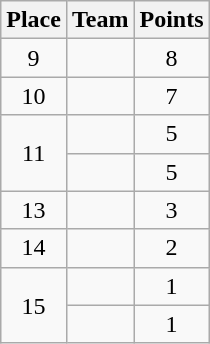<table class="wikitable" style="text-align:center; padding-bottom:0;">
<tr>
<th>Place</th>
<th style="text-align:left;">Team</th>
<th>Points</th>
</tr>
<tr>
<td>9</td>
<td align=left></td>
<td>8</td>
</tr>
<tr>
<td>10</td>
<td align=left></td>
<td>7</td>
</tr>
<tr>
<td rowspan=2>11</td>
<td align=left></td>
<td>5</td>
</tr>
<tr>
<td align=left></td>
<td>5</td>
</tr>
<tr>
<td>13</td>
<td align=left></td>
<td>3</td>
</tr>
<tr>
<td>14</td>
<td align=left></td>
<td>2</td>
</tr>
<tr>
<td rowspan=2>15</td>
<td align=left></td>
<td>1</td>
</tr>
<tr>
<td align=left></td>
<td>1</td>
</tr>
</table>
